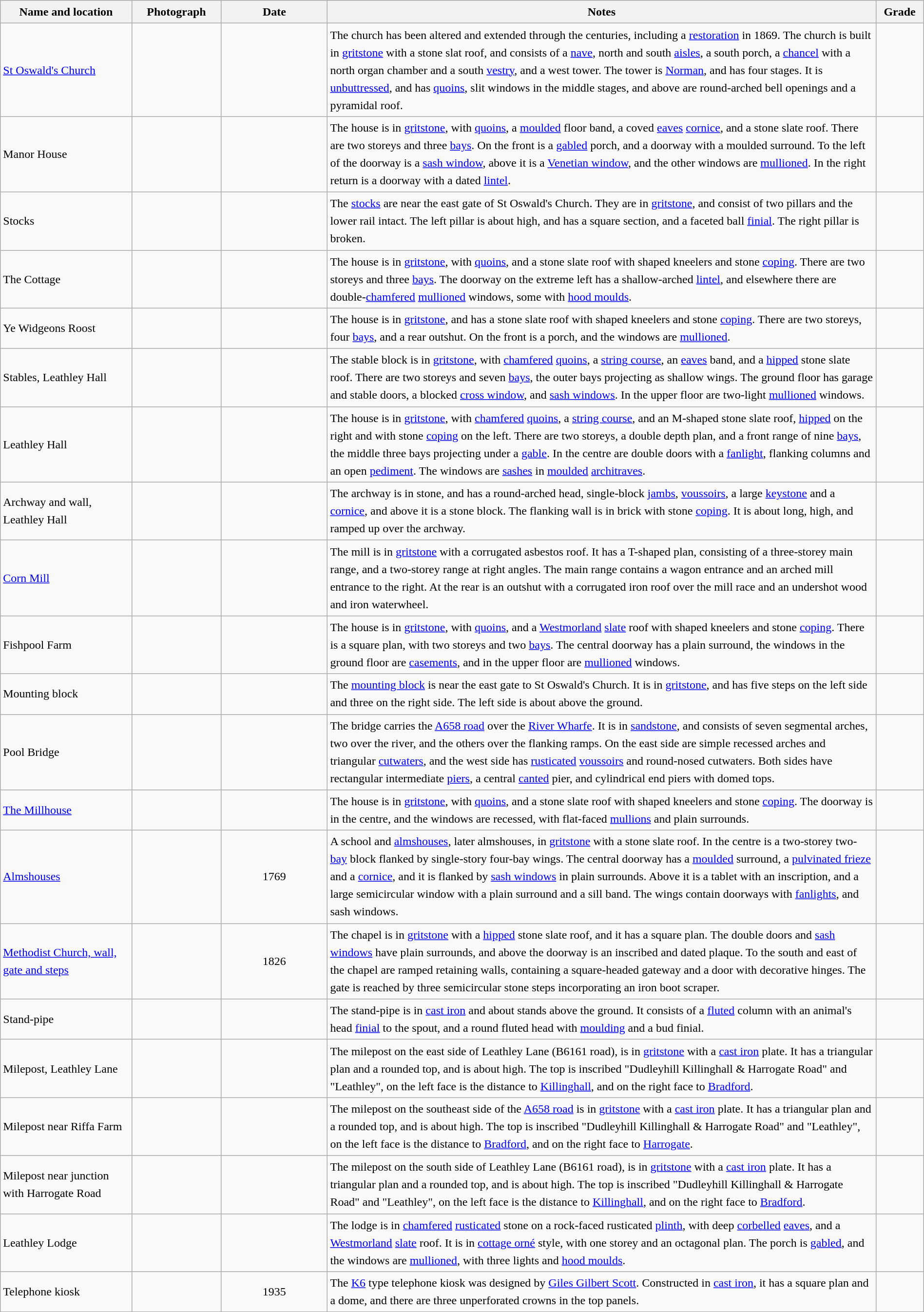<table class="wikitable sortable plainrowheaders" style="width:100%; border:0px; text-align:left; line-height:150%">
<tr>
<th scope="col"  style="width:150px">Name and location</th>
<th scope="col"  style="width:100px" class="unsortable">Photograph</th>
<th scope="col"  style="width:120px">Date</th>
<th scope="col"  style="width:650px" class="unsortable">Notes</th>
<th scope="col"  style="width:50px">Grade</th>
</tr>
<tr>
<td><a href='#'>St Oswald's Church</a><br><small></small></td>
<td></td>
<td align="center"></td>
<td>The church has been altered and extended through the centuries, including a <a href='#'>restoration</a> in 1869. The church is built in <a href='#'>gritstone</a> with a stone slat roof, and consists of a <a href='#'>nave</a>, north and south <a href='#'>aisles</a>, a south porch, a <a href='#'>chancel</a> with a north organ chamber and a south <a href='#'>vestry</a>, and a west tower. The tower is <a href='#'>Norman</a>, and has four stages. It is <a href='#'>unbuttressed</a>, and has <a href='#'>quoins</a>, slit windows in the middle stages, and above are round-arched bell openings and a pyramidal roof.</td>
<td align="center" ></td>
</tr>
<tr>
<td>Manor House<br><small></small></td>
<td></td>
<td align="center"></td>
<td>The house is in <a href='#'>gritstone</a>, with <a href='#'>quoins</a>, a <a href='#'>moulded</a> floor band, a coved <a href='#'>eaves</a> <a href='#'>cornice</a>, and a stone slate roof. There are two storeys and three <a href='#'>bays</a>. On the front is a <a href='#'>gabled</a> porch, and a doorway with a moulded surround. To the left of the doorway is a <a href='#'>sash window</a>, above it is a <a href='#'>Venetian window</a>, and the other windows are <a href='#'>mullioned</a>. In the right return is a doorway with a dated <a href='#'>lintel</a>.</td>
<td align="center" ></td>
</tr>
<tr>
<td>Stocks<br><small></small></td>
<td></td>
<td align="center"></td>
<td>The <a href='#'>stocks</a> are near the east gate of St Oswald's Church. They are in <a href='#'>gritstone</a>, and consist of two pillars and the lower rail intact. The left pillar is about  high, and has a square section, and a faceted ball <a href='#'>finial</a>. The right pillar is broken.</td>
<td align="center" ></td>
</tr>
<tr>
<td>The Cottage<br><small></small></td>
<td></td>
<td align="center"></td>
<td>The house is in <a href='#'>gritstone</a>, with <a href='#'>quoins</a>, and a stone slate roof with shaped kneelers and stone <a href='#'>coping</a>. There are two storeys and three <a href='#'>bays</a>. The doorway on the extreme left has a shallow-arched <a href='#'>lintel</a>, and elsewhere there are double-<a href='#'>chamfered</a> <a href='#'>mullioned</a> windows, some with <a href='#'>hood moulds</a>.</td>
<td align="center" ></td>
</tr>
<tr>
<td>Ye Widgeons Roost<br><small></small></td>
<td></td>
<td align="center"></td>
<td>The house is in <a href='#'>gritstone</a>, and has a stone slate roof with shaped kneelers and stone <a href='#'>coping</a>. There are two storeys, four <a href='#'>bays</a>, and a rear outshut. On the front is a porch, and the windows are <a href='#'>mullioned</a>.</td>
<td align="center" ></td>
</tr>
<tr>
<td>Stables, Leathley Hall<br><small></small></td>
<td></td>
<td align="center"></td>
<td>The stable block is in <a href='#'>gritstone</a>, with <a href='#'>chamfered</a> <a href='#'>quoins</a>, a <a href='#'>string course</a>, an <a href='#'>eaves</a> band, and a <a href='#'>hipped</a> stone slate roof. There are two storeys and seven <a href='#'>bays</a>, the outer bays projecting as shallow wings. The ground floor has garage and stable doors, a blocked <a href='#'>cross window</a>, and <a href='#'>sash windows</a>. In the upper floor are two-light <a href='#'>mullioned</a> windows.</td>
<td align="center" ></td>
</tr>
<tr>
<td>Leathley Hall<br><small></small></td>
<td></td>
<td align="center"></td>
<td>The house is in <a href='#'>gritstone</a>, with <a href='#'>chamfered</a> <a href='#'>quoins</a>, a <a href='#'>string course</a>, and an M-shaped stone slate roof, <a href='#'>hipped</a> on the right and with stone <a href='#'>coping</a> on the left. There are two storeys, a double depth plan, and a front range of nine <a href='#'>bays</a>, the middle three bays projecting under a <a href='#'>gable</a>. In the centre are double doors with a <a href='#'>fanlight</a>, flanking columns and an open <a href='#'>pediment</a>. The windows are <a href='#'>sashes</a> in <a href='#'>moulded</a> <a href='#'>architraves</a>.</td>
<td align="center" ></td>
</tr>
<tr>
<td>Archway and wall, Leathley Hall<br><small></small></td>
<td></td>
<td align="center"></td>
<td>The archway is in stone, and has a round-arched head, single-block <a href='#'>jambs</a>, <a href='#'>voussoirs</a>, a large <a href='#'>keystone</a> and a <a href='#'>cornice</a>, and above it is a stone block. The flanking wall is in brick with stone <a href='#'>coping</a>. It is about  long,  high, and ramped up over the archway.</td>
<td align="center" ></td>
</tr>
<tr>
<td><a href='#'>Corn Mill</a><br><small></small></td>
<td></td>
<td align="center"></td>
<td>The mill is in <a href='#'>gritstone</a> with a corrugated asbestos roof. It has a T-shaped plan, consisting of a three-storey main range, and a two-storey range at right angles. The main range contains a wagon entrance and an arched mill entrance to the right. At the rear is an outshut with a corrugated iron roof over the mill race and an undershot wood and iron waterwheel.</td>
<td align="center" ></td>
</tr>
<tr>
<td>Fishpool Farm<br><small></small></td>
<td></td>
<td align="center"></td>
<td>The house is in <a href='#'>gritstone</a>, with <a href='#'>quoins</a>, and a <a href='#'>Westmorland</a> <a href='#'>slate</a> roof with shaped kneelers and  stone <a href='#'>coping</a>. There is a square plan, with two storeys and two <a href='#'>bays</a>. The central doorway has a plain surround, the windows in the ground floor are <a href='#'>casements</a>, and in the upper floor are <a href='#'>mullioned</a> windows.</td>
<td align="center" ></td>
</tr>
<tr>
<td>Mounting block<br><small></small></td>
<td></td>
<td align="center"></td>
<td>The <a href='#'>mounting block</a> is near the east gate to St Oswald's Church. It is in <a href='#'>gritstone</a>, and has five steps on the left side and three on the right side. The left side is about  above the ground.</td>
<td align="center" ></td>
</tr>
<tr>
<td>Pool Bridge<br><small></small></td>
<td></td>
<td align="center"></td>
<td>The bridge carries the <a href='#'>A658 road</a> over the <a href='#'>River Wharfe</a>. It is in <a href='#'>sandstone</a>, and consists of seven segmental arches, two over the river, and the others over the flanking ramps. On the east side are simple recessed arches and triangular <a href='#'>cutwaters</a>, and the west side has <a href='#'>rusticated</a> <a href='#'>voussoirs</a> and round-nosed cutwaters. Both sides have rectangular intermediate <a href='#'>piers</a>, a central <a href='#'>canted</a> pier, and cylindrical end piers with domed tops.</td>
<td align="center" ></td>
</tr>
<tr>
<td><a href='#'>The Millhouse</a><br><small></small></td>
<td></td>
<td align="center"></td>
<td>The house is in <a href='#'>gritstone</a>, with <a href='#'>quoins</a>, and a stone slate roof with shaped kneelers and stone <a href='#'>coping</a>. The doorway is in the centre, and the windows are recessed, with flat-faced <a href='#'>mullions</a> and plain surrounds.</td>
<td align="center" ></td>
</tr>
<tr>
<td><a href='#'>Almshouses</a><br><small></small></td>
<td></td>
<td align="center">1769</td>
<td>A school and <a href='#'>almshouses</a>, later almshouses, in <a href='#'>gritstone</a> with a stone slate roof. In the centre is a two-storey two-<a href='#'>bay</a> block flanked by single-story four-bay wings. The central doorway has a <a href='#'>moulded</a> surround, a <a href='#'>pulvinated frieze</a> and a <a href='#'>cornice</a>, and it is flanked by <a href='#'>sash windows</a> in plain surrounds. Above it is a tablet with an inscription, and a large semicircular window with a plain surround and a sill band. The wings contain doorways with <a href='#'>fanlights</a>, and sash windows.</td>
<td align="center" ></td>
</tr>
<tr>
<td><a href='#'>Methodist Church, wall, gate and steps</a><br><small></small></td>
<td></td>
<td align="center">1826</td>
<td>The chapel is in <a href='#'>gritstone</a> with a <a href='#'>hipped</a> stone slate roof, and it has a square plan. The double doors and <a href='#'>sash windows</a> have plain surrounds, and above the doorway is an inscribed and dated plaque. To the south and east of the chapel are ramped retaining walls, containing a square-headed gateway and a door with decorative hinges. The gate is reached by three semicircular stone steps incorporating an iron boot scraper.</td>
<td align="center" ></td>
</tr>
<tr>
<td>Stand-pipe<br><small></small></td>
<td></td>
<td align="center"></td>
<td>The stand-pipe is in <a href='#'>cast iron</a> and about  stands above the ground. It consists of a <a href='#'>fluted</a> column with an animal's head <a href='#'>finial</a> to the spout, and a round fluted head with <a href='#'>moulding</a> and a bud finial.</td>
<td align="center" ></td>
</tr>
<tr>
<td>Milepost, Leathley Lane<br><small></small></td>
<td></td>
<td align="center"></td>
<td>The milepost on the east side of Leathley Lane (B6161 road), is in <a href='#'>gritstone</a> with a <a href='#'>cast iron</a> plate. It has a triangular plan and a rounded top, and is about  high. The top is inscribed "Dudleyhill Killinghall & Harrogate Road" and "Leathley", on the left face is the distance to <a href='#'>Killinghall</a>, and on the right face to <a href='#'>Bradford</a>.</td>
<td align="center" ></td>
</tr>
<tr>
<td>Milepost near Riffa Farm<br><small></small></td>
<td></td>
<td align="center"></td>
<td>The milepost on the southeast side of the <a href='#'>A658 road</a> is in <a href='#'>gritstone</a> with a <a href='#'>cast iron</a> plate. It has a triangular plan and a rounded top, and is about  high. The top is inscribed "Dudleyhill Killinghall & Harrogate Road" and "Leathley", on the left face is the distance to <a href='#'>Bradford</a>, and on the right face to <a href='#'>Harrogate</a>.</td>
<td align="center" ></td>
</tr>
<tr>
<td>Milepost near junction with Harrogate Road<br><small></small></td>
<td></td>
<td align="center"></td>
<td>The milepost on the south side of Leathley Lane (B6161 road), is in <a href='#'>gritstone</a> with a <a href='#'>cast iron</a> plate. It has a triangular plan and a rounded top, and is about  high. The top is inscribed "Dudleyhill Killinghall & Harrogate Road" and "Leathley", on the left face is the distance to <a href='#'>Killinghall</a>, and on the right face to <a href='#'>Bradford</a>.</td>
<td align="center" ></td>
</tr>
<tr>
<td>Leathley Lodge<br><small></small></td>
<td></td>
<td align="center"></td>
<td>The lodge is in <a href='#'>chamfered</a> <a href='#'>rusticated</a> stone on a rock-faced rusticated <a href='#'>plinth</a>, with deep <a href='#'>corbelled</a> <a href='#'>eaves</a>, and a <a href='#'>Westmorland</a> <a href='#'>slate</a> roof. It is in <a href='#'>cottage orné</a> style, with one storey and an octagonal plan. The porch is <a href='#'>gabled</a>, and the windows are <a href='#'>mullioned</a>, with three lights and <a href='#'>hood moulds</a>.</td>
<td align="center" ></td>
</tr>
<tr>
<td>Telephone kiosk<br><small></small></td>
<td></td>
<td align="center">1935</td>
<td>The <a href='#'>K6</a> type telephone kiosk was designed by <a href='#'>Giles Gilbert Scott</a>.  Constructed in <a href='#'>cast iron</a>, it  has a square plan and a dome, and there are three unperforated crowns in the top panels.</td>
<td align="center" ></td>
</tr>
<tr>
</tr>
</table>
